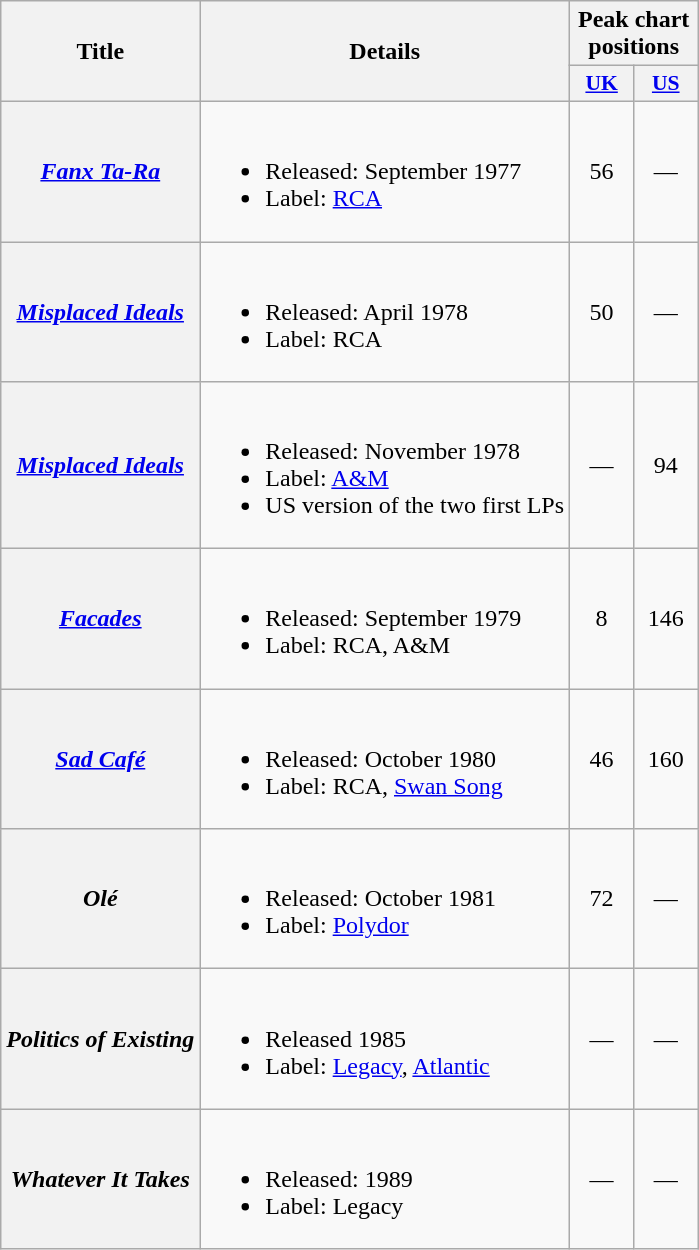<table class="wikitable plainrowheaders">
<tr>
<th scope="col" rowspan="2">Title</th>
<th scope="col" rowspan="2">Details</th>
<th scope="col" colspan="2">Peak chart positions</th>
</tr>
<tr>
<th scope="col" style="width:2.5em;font-size:90%;"><a href='#'>UK</a><br></th>
<th scope="col" style="width:2.5em;font-size:90%;"><a href='#'>US</a><br></th>
</tr>
<tr>
<th scope="row"><em><a href='#'>Fanx Ta-Ra</a></em></th>
<td><br><ul><li>Released: September 1977</li><li>Label: <a href='#'>RCA</a></li></ul></td>
<td style="text-align:center;">56</td>
<td style="text-align:center;">—</td>
</tr>
<tr>
<th scope="row"><em><a href='#'>Misplaced Ideals</a></em></th>
<td><br><ul><li>Released: April 1978</li><li>Label: RCA</li></ul></td>
<td style="text-align:center;">50</td>
<td style="text-align:center;">—</td>
</tr>
<tr>
<th scope="row"><em><a href='#'>Misplaced Ideals</a></em></th>
<td><br><ul><li>Released: November 1978</li><li>Label: <a href='#'>A&M</a></li><li>US version of the two first LPs</li></ul></td>
<td style="text-align:center;">—</td>
<td style="text-align:center;">94</td>
</tr>
<tr>
<th scope="row"><em><a href='#'>Facades</a></em></th>
<td><br><ul><li>Released: September 1979</li><li>Label: RCA, A&M</li></ul></td>
<td style="text-align:center;">8</td>
<td style="text-align:center;">146</td>
</tr>
<tr>
<th scope="row"><em><a href='#'>Sad Café</a></em></th>
<td><br><ul><li>Released: October 1980</li><li>Label: RCA, <a href='#'>Swan Song</a></li></ul></td>
<td style="text-align:center;">46</td>
<td style="text-align:center;">160</td>
</tr>
<tr>
<th scope="row"><em>Olé</em></th>
<td><br><ul><li>Released: October 1981</li><li>Label: <a href='#'>Polydor</a></li></ul></td>
<td style="text-align:center;">72</td>
<td style="text-align:center;">—</td>
</tr>
<tr>
<th scope="row"><em>Politics of Existing</em></th>
<td><br><ul><li>Released 1985</li><li>Label: <a href='#'>Legacy</a>, <a href='#'>Atlantic</a></li></ul></td>
<td style="text-align:center;">—</td>
<td style="text-align:center;">—</td>
</tr>
<tr>
<th scope="row"><em>Whatever It Takes</em></th>
<td><br><ul><li>Released: 1989</li><li>Label: Legacy</li></ul></td>
<td style="text-align:center;">—</td>
<td style="text-align:center;">—</td>
</tr>
</table>
